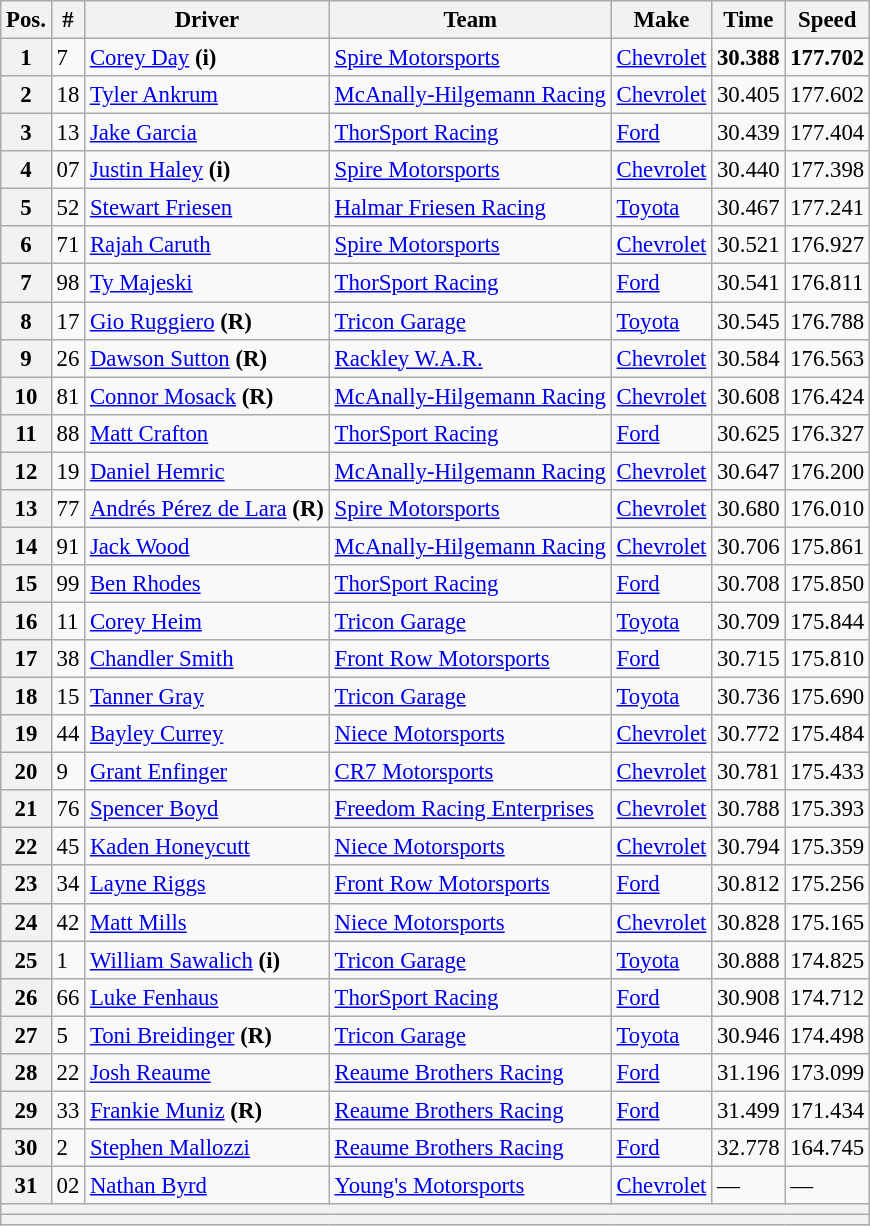<table class="wikitable" style="font-size:95%">
<tr>
<th>Pos.</th>
<th>#</th>
<th>Driver</th>
<th>Team</th>
<th>Make</th>
<th>Time</th>
<th>Speed</th>
</tr>
<tr>
<th>1</th>
<td>7</td>
<td><a href='#'>Corey Day</a> <strong>(i)</strong></td>
<td><a href='#'>Spire Motorsports</a></td>
<td><a href='#'>Chevrolet</a></td>
<td><strong>30.388</strong></td>
<td><strong>177.702</strong></td>
</tr>
<tr>
<th>2</th>
<td>18</td>
<td><a href='#'>Tyler Ankrum</a></td>
<td><a href='#'>McAnally-Hilgemann Racing</a></td>
<td><a href='#'>Chevrolet</a></td>
<td>30.405</td>
<td>177.602</td>
</tr>
<tr>
<th>3</th>
<td>13</td>
<td><a href='#'>Jake Garcia</a></td>
<td><a href='#'>ThorSport Racing</a></td>
<td><a href='#'>Ford</a></td>
<td>30.439</td>
<td>177.404</td>
</tr>
<tr>
<th>4</th>
<td>07</td>
<td><a href='#'>Justin Haley</a> <strong>(i)</strong></td>
<td><a href='#'>Spire Motorsports</a></td>
<td><a href='#'>Chevrolet</a></td>
<td>30.440</td>
<td>177.398</td>
</tr>
<tr>
<th>5</th>
<td>52</td>
<td><a href='#'>Stewart Friesen</a></td>
<td><a href='#'>Halmar Friesen Racing</a></td>
<td><a href='#'>Toyota</a></td>
<td>30.467</td>
<td>177.241</td>
</tr>
<tr>
<th>6</th>
<td>71</td>
<td><a href='#'>Rajah Caruth</a></td>
<td><a href='#'>Spire Motorsports</a></td>
<td><a href='#'>Chevrolet</a></td>
<td>30.521</td>
<td>176.927</td>
</tr>
<tr>
<th>7</th>
<td>98</td>
<td><a href='#'>Ty Majeski</a></td>
<td><a href='#'>ThorSport Racing</a></td>
<td><a href='#'>Ford</a></td>
<td>30.541</td>
<td>176.811</td>
</tr>
<tr>
<th>8</th>
<td>17</td>
<td><a href='#'>Gio Ruggiero</a> <strong>(R)</strong></td>
<td><a href='#'>Tricon Garage</a></td>
<td><a href='#'>Toyota</a></td>
<td>30.545</td>
<td>176.788</td>
</tr>
<tr>
<th>9</th>
<td>26</td>
<td><a href='#'>Dawson Sutton</a> <strong>(R)</strong></td>
<td><a href='#'>Rackley W.A.R.</a></td>
<td><a href='#'>Chevrolet</a></td>
<td>30.584</td>
<td>176.563</td>
</tr>
<tr>
<th>10</th>
<td>81</td>
<td><a href='#'>Connor Mosack</a> <strong>(R)</strong></td>
<td><a href='#'>McAnally-Hilgemann Racing</a></td>
<td><a href='#'>Chevrolet</a></td>
<td>30.608</td>
<td>176.424</td>
</tr>
<tr>
<th>11</th>
<td>88</td>
<td><a href='#'>Matt Crafton</a></td>
<td><a href='#'>ThorSport Racing</a></td>
<td><a href='#'>Ford</a></td>
<td>30.625</td>
<td>176.327</td>
</tr>
<tr>
<th>12</th>
<td>19</td>
<td><a href='#'>Daniel Hemric</a></td>
<td><a href='#'>McAnally-Hilgemann Racing</a></td>
<td><a href='#'>Chevrolet</a></td>
<td>30.647</td>
<td>176.200</td>
</tr>
<tr>
<th>13</th>
<td>77</td>
<td><a href='#'>Andrés Pérez de Lara</a> <strong>(R)</strong></td>
<td><a href='#'>Spire Motorsports</a></td>
<td><a href='#'>Chevrolet</a></td>
<td>30.680</td>
<td>176.010</td>
</tr>
<tr>
<th>14</th>
<td>91</td>
<td><a href='#'>Jack Wood</a></td>
<td><a href='#'>McAnally-Hilgemann Racing</a></td>
<td><a href='#'>Chevrolet</a></td>
<td>30.706</td>
<td>175.861</td>
</tr>
<tr>
<th>15</th>
<td>99</td>
<td><a href='#'>Ben Rhodes</a></td>
<td><a href='#'>ThorSport Racing</a></td>
<td><a href='#'>Ford</a></td>
<td>30.708</td>
<td>175.850</td>
</tr>
<tr>
<th>16</th>
<td>11</td>
<td><a href='#'>Corey Heim</a></td>
<td><a href='#'>Tricon Garage</a></td>
<td><a href='#'>Toyota</a></td>
<td>30.709</td>
<td>175.844</td>
</tr>
<tr>
<th>17</th>
<td>38</td>
<td><a href='#'>Chandler Smith</a></td>
<td><a href='#'>Front Row Motorsports</a></td>
<td><a href='#'>Ford</a></td>
<td>30.715</td>
<td>175.810</td>
</tr>
<tr>
<th>18</th>
<td>15</td>
<td><a href='#'>Tanner Gray</a></td>
<td><a href='#'>Tricon Garage</a></td>
<td><a href='#'>Toyota</a></td>
<td>30.736</td>
<td>175.690</td>
</tr>
<tr>
<th>19</th>
<td>44</td>
<td><a href='#'>Bayley Currey</a></td>
<td><a href='#'>Niece Motorsports</a></td>
<td><a href='#'>Chevrolet</a></td>
<td>30.772</td>
<td>175.484</td>
</tr>
<tr>
<th>20</th>
<td>9</td>
<td><a href='#'>Grant Enfinger</a></td>
<td><a href='#'>CR7 Motorsports</a></td>
<td><a href='#'>Chevrolet</a></td>
<td>30.781</td>
<td>175.433</td>
</tr>
<tr>
<th>21</th>
<td>76</td>
<td><a href='#'>Spencer Boyd</a></td>
<td><a href='#'>Freedom Racing Enterprises</a></td>
<td><a href='#'>Chevrolet</a></td>
<td>30.788</td>
<td>175.393</td>
</tr>
<tr>
<th>22</th>
<td>45</td>
<td><a href='#'>Kaden Honeycutt</a></td>
<td><a href='#'>Niece Motorsports</a></td>
<td><a href='#'>Chevrolet</a></td>
<td>30.794</td>
<td>175.359</td>
</tr>
<tr>
<th>23</th>
<td>34</td>
<td><a href='#'>Layne Riggs</a></td>
<td><a href='#'>Front Row Motorsports</a></td>
<td><a href='#'>Ford</a></td>
<td>30.812</td>
<td>175.256</td>
</tr>
<tr>
<th>24</th>
<td>42</td>
<td><a href='#'>Matt Mills</a></td>
<td><a href='#'>Niece Motorsports</a></td>
<td><a href='#'>Chevrolet</a></td>
<td>30.828</td>
<td>175.165</td>
</tr>
<tr>
<th>25</th>
<td>1</td>
<td><a href='#'>William Sawalich</a> <strong>(i)</strong></td>
<td><a href='#'>Tricon Garage</a></td>
<td><a href='#'>Toyota</a></td>
<td>30.888</td>
<td>174.825</td>
</tr>
<tr>
<th>26</th>
<td>66</td>
<td><a href='#'>Luke Fenhaus</a></td>
<td><a href='#'>ThorSport Racing</a></td>
<td><a href='#'>Ford</a></td>
<td>30.908</td>
<td>174.712</td>
</tr>
<tr>
<th>27</th>
<td>5</td>
<td><a href='#'>Toni Breidinger</a> <strong>(R)</strong></td>
<td><a href='#'>Tricon Garage</a></td>
<td><a href='#'>Toyota</a></td>
<td>30.946</td>
<td>174.498</td>
</tr>
<tr>
<th>28</th>
<td>22</td>
<td><a href='#'>Josh Reaume</a></td>
<td><a href='#'>Reaume Brothers Racing</a></td>
<td><a href='#'>Ford</a></td>
<td>31.196</td>
<td>173.099</td>
</tr>
<tr>
<th>29</th>
<td>33</td>
<td><a href='#'>Frankie Muniz</a> <strong>(R)</strong></td>
<td><a href='#'>Reaume Brothers Racing</a></td>
<td><a href='#'>Ford</a></td>
<td>31.499</td>
<td>171.434</td>
</tr>
<tr>
<th>30</th>
<td>2</td>
<td><a href='#'>Stephen Mallozzi</a></td>
<td><a href='#'>Reaume Brothers Racing</a></td>
<td><a href='#'>Ford</a></td>
<td>32.778</td>
<td>164.745</td>
</tr>
<tr>
<th>31</th>
<td>02</td>
<td><a href='#'>Nathan Byrd</a></td>
<td><a href='#'>Young's Motorsports</a></td>
<td><a href='#'>Chevrolet</a></td>
<td>—</td>
<td>—</td>
</tr>
<tr>
<th colspan="7"></th>
</tr>
<tr>
<th colspan="7"></th>
</tr>
</table>
